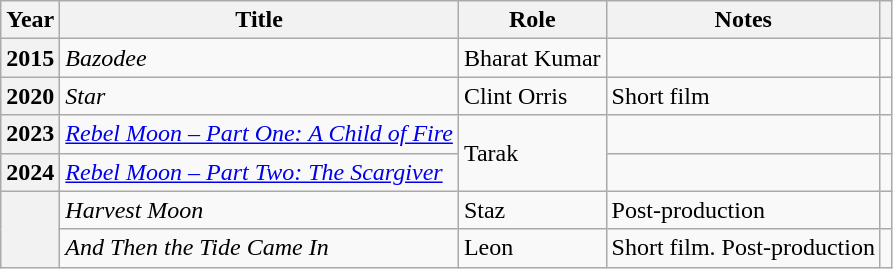<table class="wikitable plainrowheaders sortable">
<tr>
<th scope="col">Year</th>
<th scope="col">Title</th>
<th scope="col">Role</th>
<th scope="col" class="unsortable">Notes</th>
<th scope="col" class="unsortable"></th>
</tr>
<tr>
<th scope="row">2015</th>
<td><em>Bazodee</em></td>
<td>Bharat Kumar</td>
<td></td>
<td align="center"></td>
</tr>
<tr>
<th scope="row">2020</th>
<td><em>Star</em></td>
<td>Clint Orris</td>
<td>Short film</td>
<td align="center"></td>
</tr>
<tr>
<th scope="row">2023</th>
<td><em><a href='#'>Rebel Moon – Part One: A Child of Fire</a></em> </td>
<td rowspan="2">Tarak</td>
<td></td>
<td align="center"></td>
</tr>
<tr>
<th scope="row">2024</th>
<td><em><a href='#'>Rebel Moon – Part Two: The Scargiver</a></em> </td>
<td></td>
<td align="center"></td>
</tr>
<tr>
<th rowspan="2" scope="row"></th>
<td><em>Harvest Moon</em></td>
<td>Staz</td>
<td>Post-production</td>
<td align="center"></td>
</tr>
<tr>
<td><em>And Then the Tide Came In</em></td>
<td>Leon</td>
<td>Short film. Post-production</td>
</tr>
</table>
